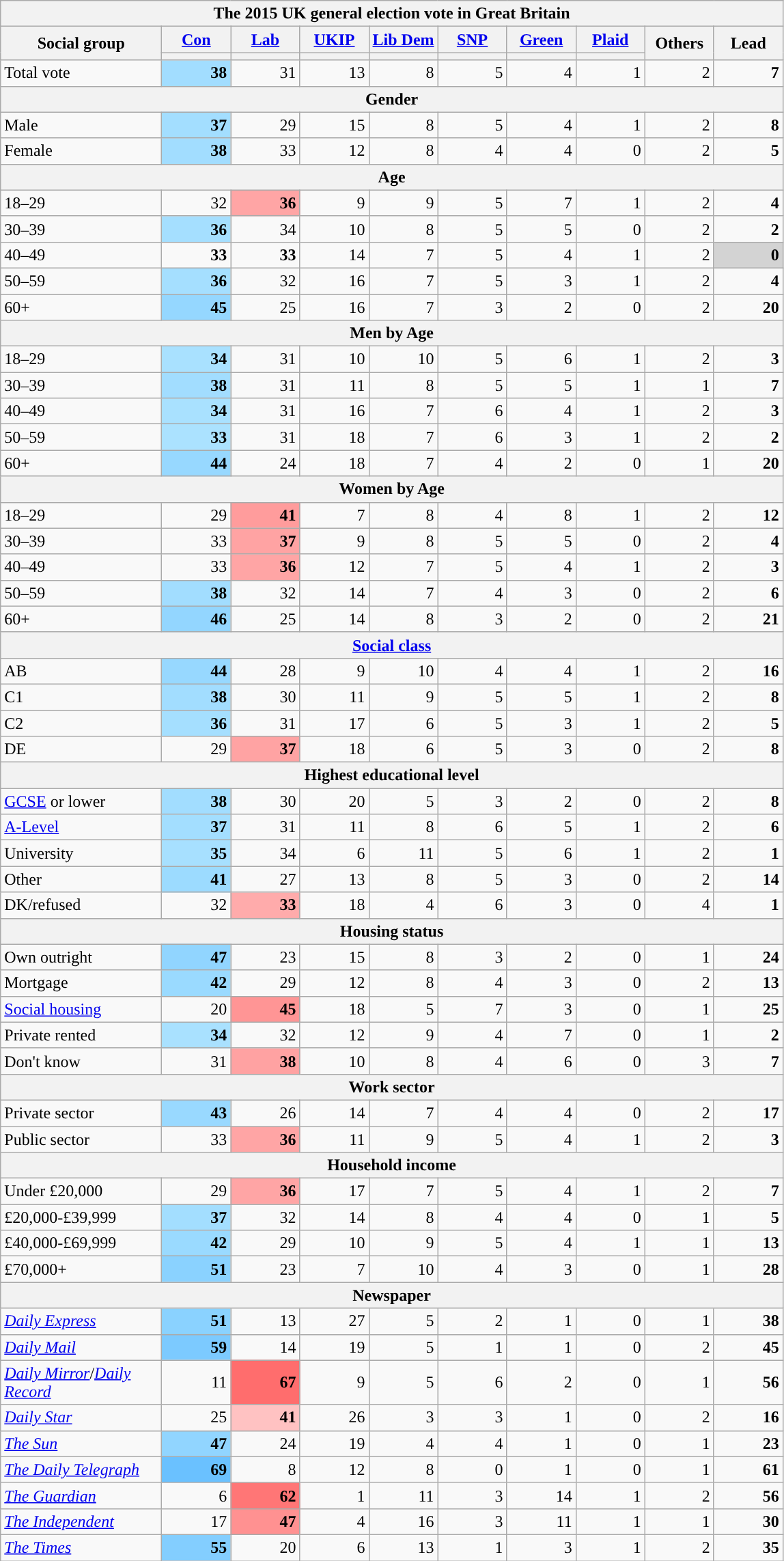<table class=wikitable>
<tr>
<th colspan="10">The 2015 UK general election vote in Great Britain</th>
</tr>
<tr>
<th style="width:150px;" rowspan="2">Social group</th>
<th style="width:60px;" class="unsortable"><a href='#'>Con</a></th>
<th style="width:60px;" class="unsortable"><a href='#'>Lab</a></th>
<th style="width:60px;" class="unsortable"><a href='#'>UKIP</a></th>
<th style="width:60px;" class="unsortable"><a href='#'>Lib Dem</a></th>
<th style="width:60px;" class="unsortable"><a href='#'>SNP</a></th>
<th style="width:60px;" class="unsortable"><a href='#'>Green</a></th>
<th style="width:60px;" class="unsortable"><a href='#'>Plaid</a></th>
<th style="width:60px;" rowspan="2" class="unsortable">Others</th>
<th style="width:60px;" rowspan="2" class="unsortable">Lead</th>
</tr>
<tr>
<th class="unsortable" style="color:inherit;background:"></th>
<th class="unsortable" style="color:inherit;background:"></th>
<th class="unsortable" style="color:inherit;background:"></th>
<th class="unsortable" style="color:inherit;background:"></th>
<th class="unsortable" style="color:inherit;background:"></th>
<th class="unsortable" style="color:inherit;background:"></th>
<th class="unsortable" style="color:inherit;background:"></th>
</tr>
<tr>
<td>Total vote</td>
<td style="text-align:right; background:#A2DDFF;"><strong>38</strong></td>
<td style="text-align:right;">31</td>
<td style="text-align:right;">13</td>
<td style="text-align:right;">8</td>
<td style="text-align:right;">5</td>
<td style="text-align:right;">4</td>
<td style="text-align:right;">1</td>
<td style="text-align:right;">2</td>
<td style="text-align:right; background:"><strong>7</strong></td>
</tr>
<tr>
<th colspan=10>Gender</th>
</tr>
<tr>
<td>Male</td>
<td style="text-align:right; background:#A3DEFF;"><strong>37</strong></td>
<td style="text-align:right;">29</td>
<td style="text-align:right;">15</td>
<td style="text-align:right;">8</td>
<td style="text-align:right;">5</td>
<td style="text-align:right;">4</td>
<td style="text-align:right;">1</td>
<td style="text-align:right;">2</td>
<td style="text-align:right; background:"><strong>8</strong></td>
</tr>
<tr>
<td>Female</td>
<td style="text-align:right; background:#A2DDFF;"><strong>38</strong></td>
<td style="text-align:right;">33</td>
<td style="text-align:right;">12</td>
<td style="text-align:right;">8</td>
<td style="text-align:right;">4</td>
<td style="text-align:right;">4</td>
<td style="text-align:right;">0</td>
<td style="text-align:right;">2</td>
<td style="text-align:right; background:"><strong>5</strong></td>
</tr>
<tr>
<th colspan=10>Age</th>
</tr>
<tr>
<td>18–29</td>
<td style="text-align:right;">32</td>
<td style="text-align:right; background:#FFA5A5;"><strong>36</strong></td>
<td style="text-align:right;">9</td>
<td style="text-align:right;">9</td>
<td style="text-align:right;">5</td>
<td style="text-align:right;">7</td>
<td style="text-align:right;">1</td>
<td style="text-align:right;">2</td>
<td style="text-align:right; background:"><strong>4</strong></td>
</tr>
<tr>
<td>30–39</td>
<td style="text-align:right; background:#A5DFFF;"><strong>36</strong></td>
<td style="text-align:right;">34</td>
<td style="text-align:right;">10</td>
<td style="text-align:right;">8</td>
<td style="text-align:right;">5</td>
<td style="text-align:right;">5</td>
<td style="text-align:right;">0</td>
<td style="text-align:right;">2</td>
<td style="text-align:right; background:"><strong>2</strong></td>
</tr>
<tr>
<td>40–49</td>
<td style="text-align:right; "><strong>33</strong></td>
<td style="text-align:right; "><strong>33</strong></td>
<td style="text-align:right;">14</td>
<td style="text-align:right;">7</td>
<td style="text-align:right;">5</td>
<td style="text-align:right;">4</td>
<td style="text-align:right;">1</td>
<td style="text-align:right;">2</td>
<td style="text-align:right; background:lightgrey; color:black;"><strong>0</strong></td>
</tr>
<tr>
<td>50–59</td>
<td style="text-align:right; background:#A5DFFF;"><strong>36</strong></td>
<td style="text-align:right; ">32</td>
<td style="text-align:right;">16</td>
<td style="text-align:right;">7</td>
<td style="text-align:right;">5</td>
<td style="text-align:right;">3</td>
<td style="text-align:right;">1</td>
<td style="text-align:right;">2</td>
<td style="text-align:right; background:"><strong>4</strong></td>
</tr>
<tr>
<td>60+</td>
<td style="text-align:right; background:#95D7FF;"><strong>45</strong></td>
<td style="text-align:right; ">25</td>
<td style="text-align:right;">16</td>
<td style="text-align:right;">7</td>
<td style="text-align:right;">3</td>
<td style="text-align:right;">2</td>
<td style="text-align:right;">0</td>
<td style="text-align:right;">2</td>
<td style="text-align:right; background:"><strong>20</strong></td>
</tr>
<tr>
<th colspan=10>Men by Age</th>
</tr>
<tr>
<td>18–29</td>
<td style="text-align:right; background:#A9E1FF;"><strong>34</strong></td>
<td style="text-align:right;">31</td>
<td style="text-align:right;">10</td>
<td style="text-align:right;">10</td>
<td style="text-align:right;">5</td>
<td style="text-align:right;">6</td>
<td style="text-align:right;">1</td>
<td style="text-align:right;">2</td>
<td style="text-align:right; background:"><strong>3</strong></td>
</tr>
<tr>
<td>30–39</td>
<td style="text-align:right; background:#A2DDFF;"><strong>38</strong></td>
<td style="text-align:right;">31</td>
<td style="text-align:right;">11</td>
<td style="text-align:right;">8</td>
<td style="text-align:right;">5</td>
<td style="text-align:right;">5</td>
<td style="text-align:right;">1</td>
<td style="text-align:right;">1</td>
<td style="text-align:right; background:"><strong>7</strong></td>
</tr>
<tr>
<td>40–49</td>
<td style="text-align:right; background:#A9E1FF;"><strong>34</strong></td>
<td style="text-align:right; ">31</td>
<td style="text-align:right;">16</td>
<td style="text-align:right;">7</td>
<td style="text-align:right;">6</td>
<td style="text-align:right;">4</td>
<td style="text-align:right;">1</td>
<td style="text-align:right;">2</td>
<td style="text-align:right; background:"><strong>3</strong></td>
</tr>
<tr>
<td>50–59</td>
<td style="text-align:right; background:#ABE2FF;"><strong>33</strong></td>
<td style="text-align:right;">31</td>
<td style="text-align:right;">18</td>
<td style="text-align:right;">7</td>
<td style="text-align:right;">6</td>
<td style="text-align:right;">3</td>
<td style="text-align:right;">1</td>
<td style="text-align:right;">2</td>
<td style="text-align:right; background:"><strong>2</strong></td>
</tr>
<tr>
<td>60+</td>
<td style="text-align:right; background:#97D8FF;"><strong>44</strong></td>
<td style="text-align:right;">24</td>
<td style="text-align:right;">18</td>
<td style="text-align:right;">7</td>
<td style="text-align:right;">4</td>
<td style="text-align:right;">2</td>
<td style="text-align:right;">0</td>
<td style="text-align:right;">1</td>
<td style="text-align:right; background:"><strong>20</strong></td>
</tr>
<tr>
<th colspan=10>Women by Age</th>
</tr>
<tr>
<td>18–29</td>
<td style="text-align:right;">29</td>
<td style="text-align:right; background:#FF9C9C;"><strong>41</strong></td>
<td style="text-align:right;">7</td>
<td style="text-align:right;">8</td>
<td style="text-align:right;">4</td>
<td style="text-align:right;">8</td>
<td style="text-align:right;">1</td>
<td style="text-align:right;">2</td>
<td style="text-align:right; background:"><strong>12</strong></td>
</tr>
<tr>
<td>30–39</td>
<td style="text-align:right;">33</td>
<td style="text-align:right; background:#FFA3A3;"><strong>37</strong></td>
<td style="text-align:right;">9</td>
<td style="text-align:right;">8</td>
<td style="text-align:right;">5</td>
<td style="text-align:right;">5</td>
<td style="text-align:right;">0</td>
<td style="text-align:right;">2</td>
<td style="text-align:right; background:"><strong>4</strong></td>
</tr>
<tr>
<td>40–49</td>
<td style="text-align:right;">33</td>
<td style="text-align:right; background:#FFA5A5;"><strong>36</strong></td>
<td style="text-align:right;">12</td>
<td style="text-align:right;">7</td>
<td style="text-align:right;">5</td>
<td style="text-align:right;">4</td>
<td style="text-align:right;">1</td>
<td style="text-align:right;">2</td>
<td style="text-align:right; background:"><strong>3</strong></td>
</tr>
<tr>
<td>50–59</td>
<td style="text-align:right; background:#A2DDFF;"><strong>38</strong></td>
<td style="text-align:right;">32</td>
<td style="text-align:right;">14</td>
<td style="text-align:right;">7</td>
<td style="text-align:right;">4</td>
<td style="text-align:right;">3</td>
<td style="text-align:right;">0</td>
<td style="text-align:right;">2</td>
<td style="text-align:right; background:"><strong>6</strong></td>
</tr>
<tr>
<td>60+</td>
<td style="text-align:right; background:#93D6FF;"><strong>46</strong></td>
<td style="text-align:right;">25</td>
<td style="text-align:right;">14</td>
<td style="text-align:right;">8</td>
<td style="text-align:right;">3</td>
<td style="text-align:right;">2</td>
<td style="text-align:right;">0</td>
<td style="text-align:right;">2</td>
<td style="text-align:right; background:"><strong>21</strong></td>
</tr>
<tr>
<th colspan=10><a href='#'>Social class</a></th>
</tr>
<tr>
<td>AB</td>
<td style="text-align:right; background:#97D8FF;"><strong>44</strong></td>
<td style="text-align:right;">28</td>
<td style="text-align:right;">9</td>
<td style="text-align:right;">10</td>
<td style="text-align:right;">4</td>
<td style="text-align:right;">4</td>
<td style="text-align:right;">1</td>
<td style="text-align:right;">2</td>
<td style="text-align:right; background:"><strong>16</strong></td>
</tr>
<tr>
<td>C1</td>
<td style="text-align:right; background:#A2DDFF;"><strong>38</strong></td>
<td style="text-align:right;">30</td>
<td style="text-align:right;">11</td>
<td style="text-align:right;">9</td>
<td style="text-align:right;">5</td>
<td style="text-align:right;">5</td>
<td style="text-align:right;">1</td>
<td style="text-align:right;">2</td>
<td style="text-align:right; background:"><strong>8</strong></td>
</tr>
<tr>
<td>C2</td>
<td style="text-align:right; background:#A5DFFF;"><strong>36</strong></td>
<td style="text-align:right;">31</td>
<td style="text-align:right;">17</td>
<td style="text-align:right;">6</td>
<td style="text-align:right;">5</td>
<td style="text-align:right;">3</td>
<td style="text-align:right;">1</td>
<td style="text-align:right;">2</td>
<td style="text-align:right; background:"><strong>5</strong></td>
</tr>
<tr>
<td>DE</td>
<td style="text-align:right;">29</td>
<td style="text-align:right; background:#FFA3A3;"><strong>37</strong></td>
<td style="text-align:right;">18</td>
<td style="text-align:right;">6</td>
<td style="text-align:right;">5</td>
<td style="text-align:right;">3</td>
<td style="text-align:right;">0</td>
<td style="text-align:right;">2</td>
<td style="text-align:right; background:"><strong>8</strong></td>
</tr>
<tr>
<th colspan=10>Highest educational level</th>
</tr>
<tr>
<td><a href='#'>GCSE</a> or lower</td>
<td style="text-align:right; background:#A2DDFF;"><strong>38</strong></td>
<td style="text-align:right;">30</td>
<td style="text-align:right;">20</td>
<td style="text-align:right;">5</td>
<td style="text-align:right;">3</td>
<td style="text-align:right;">2</td>
<td style="text-align:right;">0</td>
<td style="text-align:right;">2</td>
<td style="text-align:right; background:"><strong>8</strong></td>
</tr>
<tr>
<td><a href='#'>A-Level</a></td>
<td style="text-align:right; background:#A3DEFF;"><strong>37</strong></td>
<td style="text-align:right;">31</td>
<td style="text-align:right;">11</td>
<td style="text-align:right;">8</td>
<td style="text-align:right;">6</td>
<td style="text-align:right;">5</td>
<td style="text-align:right;">1</td>
<td style="text-align:right;">2</td>
<td style="text-align:right; background:"><strong>6</strong></td>
</tr>
<tr>
<td>University</td>
<td style="text-align:right; background:#A7E0FF;"><strong>35</strong></td>
<td style="text-align:right;">34</td>
<td style="text-align:right;">6</td>
<td style="text-align:right;">11</td>
<td style="text-align:right;">5</td>
<td style="text-align:right;">6</td>
<td style="text-align:right;">1</td>
<td style="text-align:right;">2</td>
<td style="text-align:right; background:"><strong>1</strong></td>
</tr>
<tr>
<td>Other</td>
<td style="text-align:right; background:#9CDBFF;"><strong>41</strong></td>
<td style="text-align:right;">27</td>
<td style="text-align:right;">13</td>
<td style="text-align:right;">8</td>
<td style="text-align:right;">5</td>
<td style="text-align:right;">3</td>
<td style="text-align:right;">0</td>
<td style="text-align:right;">2</td>
<td style="text-align:right; background:"><strong>14</strong></td>
</tr>
<tr>
<td>DK/refused</td>
<td style="text-align:right;">32</td>
<td style="text-align:right; background:#FFABAB;"><strong>33</strong></td>
<td style="text-align:right;">18</td>
<td style="text-align:right;">4</td>
<td style="text-align:right;">6</td>
<td style="text-align:right;">3</td>
<td style="text-align:right;">0</td>
<td style="text-align:right;">4</td>
<td style="text-align:right; background:"><strong>1</strong></td>
</tr>
<tr>
<th colspan=10>Housing status</th>
</tr>
<tr>
<td>Own outright</td>
<td style="text-align:right; background:#91D5FF;"><strong>47</strong></td>
<td style="text-align:right;">23</td>
<td style="text-align:right;">15</td>
<td style="text-align:right;">8</td>
<td style="text-align:right;">3</td>
<td style="text-align:right;">2</td>
<td style="text-align:right;">0</td>
<td style="text-align:right;">1</td>
<td style="text-align:right; background:"><strong>24</strong></td>
</tr>
<tr>
<td>Mortgage</td>
<td style="text-align:right; background:#9ADAFF;"><strong>42</strong></td>
<td style="text-align:right;">29</td>
<td style="text-align:right;">12</td>
<td style="text-align:right;">8</td>
<td style="text-align:right;">4</td>
<td style="text-align:right;">3</td>
<td style="text-align:right;">0</td>
<td style="text-align:right;">2</td>
<td style="text-align:right; background:"><strong>13</strong></td>
</tr>
<tr>
<td><a href='#'>Social housing</a></td>
<td style="text-align:right;">20</td>
<td style="text-align:right; background:#FF9595;"><strong>45</strong></td>
<td style="text-align:right;">18</td>
<td style="text-align:right;">5</td>
<td style="text-align:right;">7</td>
<td style="text-align:right;">3</td>
<td style="text-align:right;">0</td>
<td style="text-align:right;">1</td>
<td style="text-align:right; background:"><strong>25</strong></td>
</tr>
<tr>
<td>Private rented</td>
<td style="text-align:right; background:#A9E1FF;"><strong>34</strong></td>
<td style="text-align:right; ">32</td>
<td style="text-align:right;">12</td>
<td style="text-align:right;">9</td>
<td style="text-align:right;">4</td>
<td style="text-align:right;">7</td>
<td style="text-align:right;">0</td>
<td style="text-align:right;">1</td>
<td style="text-align:right; background:"><strong>2</strong></td>
</tr>
<tr>
<td>Don't know</td>
<td style="text-align:right;">31</td>
<td style="text-align:right; background:#FFA2A2;"><strong>38</strong></td>
<td style="text-align:right;">10</td>
<td style="text-align:right;">8</td>
<td style="text-align:right;">4</td>
<td style="text-align:right;">6</td>
<td style="text-align:right;">0</td>
<td style="text-align:right;">3</td>
<td style="text-align:right; background:"><strong>7</strong></td>
</tr>
<tr>
<th colspan=10>Work sector</th>
</tr>
<tr>
<td>Private sector</td>
<td style="text-align:right; background:#99D9FF;"><strong>43</strong></td>
<td style="text-align:right;">26</td>
<td style="text-align:right;">14</td>
<td style="text-align:right;">7</td>
<td style="text-align:right;">4</td>
<td style="text-align:right;">4</td>
<td style="text-align:right;">0</td>
<td style="text-align:right;">2</td>
<td style="text-align:right; background:"><strong>17</strong></td>
</tr>
<tr>
<td>Public sector</td>
<td style="text-align:right;">33</td>
<td style="text-align:right; background:#FFA5A5;"><strong>36</strong></td>
<td style="text-align:right;">11</td>
<td style="text-align:right;">9</td>
<td style="text-align:right;">5</td>
<td style="text-align:right;">4</td>
<td style="text-align:right;">1</td>
<td style="text-align:right;">2</td>
<td style="text-align:right; background:"><strong>3</strong></td>
</tr>
<tr>
<th colspan=10>Household income</th>
</tr>
<tr>
<td>Under £20,000</td>
<td style="text-align:right;">29</td>
<td style="text-align:right; background:#FFA5A5;"><strong>36</strong></td>
<td style="text-align:right;">17</td>
<td style="text-align:right;">7</td>
<td style="text-align:right;">5</td>
<td style="text-align:right;">4</td>
<td style="text-align:right;">1</td>
<td style="text-align:right;">2</td>
<td style="text-align:right; background:"><strong>7</strong></td>
</tr>
<tr>
<td>£20,000-£39,999</td>
<td style="text-align:right; background:#A3DEFF;"><strong>37</strong></td>
<td style="text-align:right; ">32</td>
<td style="text-align:right;">14</td>
<td style="text-align:right;">8</td>
<td style="text-align:right;">4</td>
<td style="text-align:right;">4</td>
<td style="text-align:right;">0</td>
<td style="text-align:right;">1</td>
<td style="text-align:right; background:"><strong>5</strong></td>
</tr>
<tr>
<td>£40,000-£69,999</td>
<td style="text-align:right; background:#9ADAFF;"><strong>42</strong></td>
<td style="text-align:right; ">29</td>
<td style="text-align:right;">10</td>
<td style="text-align:right;">9</td>
<td style="text-align:right;">5</td>
<td style="text-align:right;">4</td>
<td style="text-align:right;">1</td>
<td style="text-align:right;">1</td>
<td style="text-align:right; background:"><strong>13</strong></td>
</tr>
<tr>
<td>£70,000+</td>
<td style="text-align:right; background:#8AD2FF;"><strong>51</strong></td>
<td style="text-align:right; ">23</td>
<td style="text-align:right;">7</td>
<td style="text-align:right;">10</td>
<td style="text-align:right;">4</td>
<td style="text-align:right;">3</td>
<td style="text-align:right;">0</td>
<td style="text-align:right;">1</td>
<td style="text-align:right; background:"><strong>28</strong></td>
</tr>
<tr>
<th colspan=10>Newspaper</th>
</tr>
<tr>
<td><em><a href='#'>Daily Express</a></em></td>
<td style="text-align:right; background:#8AD2FF;"><strong>51</strong></td>
<td style="text-align:right;">13</td>
<td style="text-align:right;">27</td>
<td style="text-align:right;">5</td>
<td style="text-align:right;">2</td>
<td style="text-align:right;">1</td>
<td style="text-align:right;">0</td>
<td style="text-align:right;">1</td>
<td style="text-align:right; background:"><strong>38</strong></td>
</tr>
<tr>
<td><em><a href='#'>Daily Mail</a></em></td>
<td style="text-align:right; background:#7CCAFF;"><strong>59</strong></td>
<td style="text-align:right;">14</td>
<td style="text-align:right;">19</td>
<td style="text-align:right;">5</td>
<td style="text-align:right;">1</td>
<td style="text-align:right;">1</td>
<td style="text-align:right;">0</td>
<td style="text-align:right;">2</td>
<td style="text-align:right; background:"><strong>45</strong></td>
</tr>
<tr>
<td><em><a href='#'>Daily Mirror</a></em>/<em><a href='#'>Daily Record</a></em></td>
<td style="text-align:right;">11</td>
<td style="text-align:right; background:#FF6D6D;"><strong>67</strong></td>
<td style="text-align:right;">9</td>
<td style="text-align:right;">5</td>
<td style="text-align:right;">6</td>
<td style="text-align:right;">2</td>
<td style="text-align:right;">0</td>
<td style="text-align:right;">1</td>
<td style="text-align:right; background:"><strong>56</strong></td>
</tr>
<tr>
<td><em><a href='#'>Daily Star</a></em></td>
<td style="text-align:right;">25</td>
<td style="text-align:right; background:#FFC2C2;"><strong>41</strong></td>
<td style="text-align:right;">26</td>
<td style="text-align:right;">3</td>
<td style="text-align:right;">3</td>
<td style="text-align:right;">1</td>
<td style="text-align:right;">0</td>
<td style="text-align:right;">2</td>
<td style="text-align:right; background:"><strong>16</strong></td>
</tr>
<tr>
<td><em><a href='#'>The Sun</a></em></td>
<td style="text-align:right; background:#91D5FF;"><strong>47</strong></td>
<td style="text-align:right;">24</td>
<td style="text-align:right;">19</td>
<td style="text-align:right;">4</td>
<td style="text-align:right;">4</td>
<td style="text-align:right;">1</td>
<td style="text-align:right;">0</td>
<td style="text-align:right;">1</td>
<td style="text-align:right; background:"><strong>23</strong></td>
</tr>
<tr>
<td><em><a href='#'>The Daily Telegraph</a></em></td>
<td style="text-align:right; background:#6AC1FF;"><strong>69</strong></td>
<td style="text-align:right;">8</td>
<td style="text-align:right;">12</td>
<td style="text-align:right;">8</td>
<td style="text-align:right;">0</td>
<td style="text-align:right;">1</td>
<td style="text-align:right;">0</td>
<td style="text-align:right;">1</td>
<td style="text-align:right; background:"><strong>61</strong></td>
</tr>
<tr>
<td><em><a href='#'>The Guardian</a></em></td>
<td style="text-align:right;">6</td>
<td style="text-align:right; background:#FF7676;"><strong>62</strong></td>
<td style="text-align:right;">1</td>
<td style="text-align:right;">11</td>
<td style="text-align:right;">3</td>
<td style="text-align:right;">14</td>
<td style="text-align:right;">1</td>
<td style="text-align:right;">2</td>
<td style="text-align:right; background:"><strong>56</strong></td>
</tr>
<tr>
<td><em><a href='#'>The Independent</a></em></td>
<td style="text-align:right;">17</td>
<td style="text-align:right; background:#FF9191;"><strong>47</strong></td>
<td style="text-align:right;">4</td>
<td style="text-align:right;">16</td>
<td style="text-align:right;">3</td>
<td style="text-align:right;">11</td>
<td style="text-align:right;">1</td>
<td style="text-align:right;">1</td>
<td style="text-align:right; background:"><strong>30</strong></td>
</tr>
<tr>
<td><em><a href='#'>The Times</a></em></td>
<td style="text-align:right; background:#83CEFF;"><strong>55</strong></td>
<td style="text-align:right;">20</td>
<td style="text-align:right;">6</td>
<td style="text-align:right;">13</td>
<td style="text-align:right;">1</td>
<td style="text-align:right;">3</td>
<td style="text-align:right;">1</td>
<td style="text-align:right;">2</td>
<td style="text-align:right; background:"><strong>35</strong></td>
</tr>
</table>
